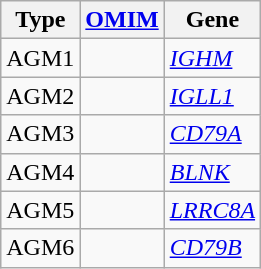<table class="wikitable">
<tr>
<th>Type</th>
<th><a href='#'>OMIM</a></th>
<th>Gene</th>
</tr>
<tr>
<td>AGM1</td>
<td></td>
<td><em><a href='#'>IGHM</a></em></td>
</tr>
<tr>
<td>AGM2</td>
<td></td>
<td><em><a href='#'>IGLL1</a></em></td>
</tr>
<tr>
<td>AGM3</td>
<td></td>
<td><em><a href='#'>CD79A</a></em></td>
</tr>
<tr>
<td>AGM4</td>
<td></td>
<td><em><a href='#'>BLNK</a></em></td>
</tr>
<tr>
<td>AGM5</td>
<td></td>
<td><em><a href='#'>LRRC8A</a></em></td>
</tr>
<tr>
<td>AGM6</td>
<td></td>
<td><em><a href='#'>CD79B</a></em></td>
</tr>
</table>
